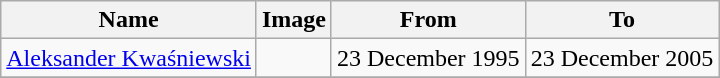<table class="wikitable plainrowheaders" style="text-align:center;">
<tr>
<th>Name</th>
<th>Image</th>
<th>From</th>
<th>To</th>
</tr>
<tr>
<td><a href='#'>Aleksander Kwaśniewski</a></td>
<td></td>
<td>23 December 1995</td>
<td>23 December 2005</td>
</tr>
<tr>
</tr>
</table>
